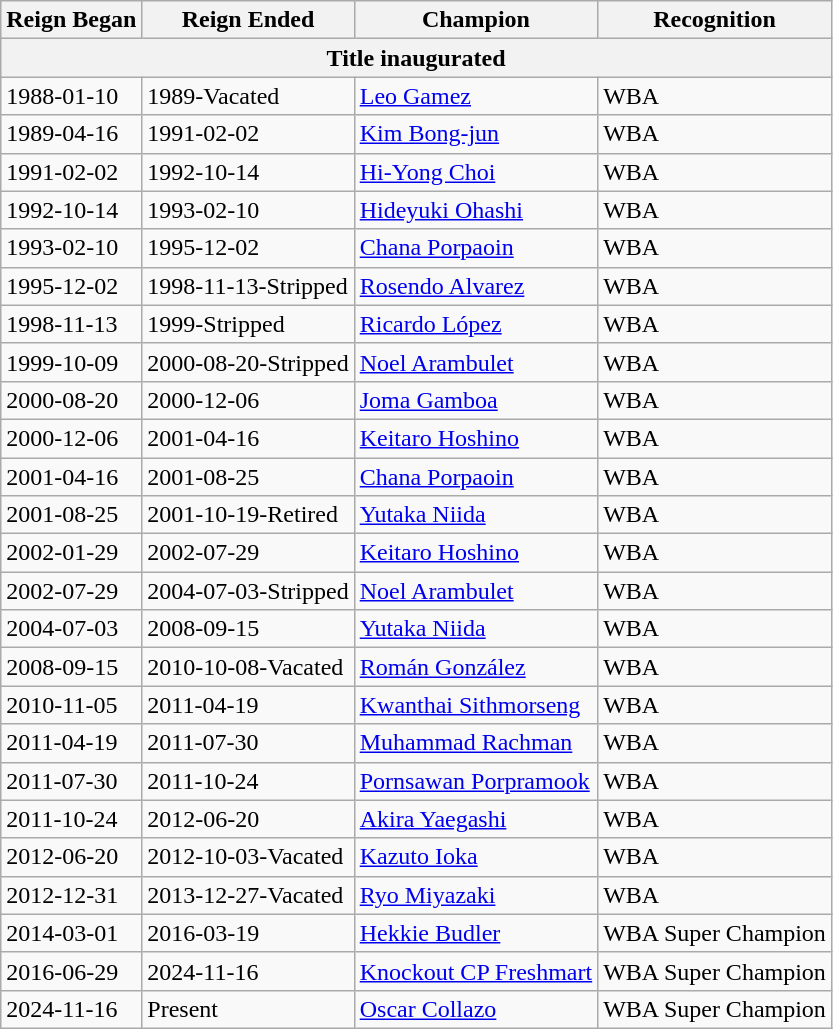<table class="wikitable">
<tr>
<th>Reign Began</th>
<th>Reign Ended</th>
<th>Champion</th>
<th>Recognition</th>
</tr>
<tr>
<th colspan="4">Title inaugurated</th>
</tr>
<tr>
<td>1988-01-10</td>
<td>1989-Vacated</td>
<td> <a href='#'>Leo Gamez</a></td>
<td>WBA</td>
</tr>
<tr>
<td>1989-04-16</td>
<td>1991-02-02</td>
<td> <a href='#'>Kim Bong-jun</a></td>
<td>WBA</td>
</tr>
<tr>
<td>1991-02-02</td>
<td>1992-10-14</td>
<td> <a href='#'>Hi-Yong Choi</a></td>
<td>WBA</td>
</tr>
<tr>
<td>1992-10-14</td>
<td>1993-02-10</td>
<td> <a href='#'>Hideyuki Ohashi</a></td>
<td>WBA</td>
</tr>
<tr>
<td>1993-02-10</td>
<td>1995-12-02</td>
<td> <a href='#'>Chana Porpaoin</a></td>
<td>WBA</td>
</tr>
<tr>
<td>1995-12-02</td>
<td>1998-11-13-Stripped</td>
<td> <a href='#'>Rosendo Alvarez</a></td>
<td>WBA</td>
</tr>
<tr>
<td>1998-11-13</td>
<td>1999-Stripped</td>
<td> <a href='#'>Ricardo López</a></td>
<td>WBA</td>
</tr>
<tr>
<td>1999-10-09</td>
<td>2000-08-20-Stripped</td>
<td> <a href='#'>Noel Arambulet</a></td>
<td>WBA</td>
</tr>
<tr>
<td>2000-08-20</td>
<td>2000-12-06</td>
<td> <a href='#'>Joma Gamboa</a></td>
<td>WBA</td>
</tr>
<tr>
<td>2000-12-06</td>
<td>2001-04-16</td>
<td> <a href='#'>Keitaro Hoshino</a></td>
<td>WBA</td>
</tr>
<tr>
<td>2001-04-16</td>
<td>2001-08-25</td>
<td> <a href='#'>Chana Porpaoin</a></td>
<td>WBA</td>
</tr>
<tr>
<td>2001-08-25</td>
<td>2001-10-19-Retired</td>
<td> <a href='#'>Yutaka Niida</a></td>
<td>WBA</td>
</tr>
<tr>
<td>2002-01-29</td>
<td>2002-07-29</td>
<td> <a href='#'>Keitaro Hoshino</a></td>
<td>WBA</td>
</tr>
<tr>
<td>2002-07-29</td>
<td>2004-07-03-Stripped</td>
<td> <a href='#'>Noel Arambulet</a></td>
<td>WBA</td>
</tr>
<tr>
<td>2004-07-03</td>
<td>2008-09-15</td>
<td> <a href='#'>Yutaka Niida</a></td>
<td>WBA</td>
</tr>
<tr>
<td>2008-09-15</td>
<td>2010-10-08-Vacated</td>
<td> <a href='#'>Román González</a></td>
<td>WBA</td>
</tr>
<tr>
<td>2010-11-05</td>
<td>2011-04-19</td>
<td> <a href='#'>Kwanthai Sithmorseng</a></td>
<td>WBA</td>
</tr>
<tr>
<td>2011-04-19</td>
<td>2011-07-30</td>
<td> <a href='#'>Muhammad Rachman</a></td>
<td>WBA</td>
</tr>
<tr>
<td>2011-07-30</td>
<td>2011-10-24</td>
<td> <a href='#'>Pornsawan Porpramook</a></td>
<td>WBA</td>
</tr>
<tr>
<td>2011-10-24</td>
<td>2012-06-20</td>
<td> <a href='#'>Akira Yaegashi</a></td>
<td>WBA</td>
</tr>
<tr>
<td>2012-06-20</td>
<td>2012-10-03-Vacated</td>
<td> <a href='#'>Kazuto Ioka</a></td>
<td>WBA</td>
</tr>
<tr>
<td>2012-12-31</td>
<td>2013-12-27-Vacated</td>
<td> <a href='#'>Ryo Miyazaki</a></td>
<td>WBA</td>
</tr>
<tr>
<td>2014-03-01</td>
<td>2016-03-19</td>
<td> <a href='#'>Hekkie Budler</a></td>
<td>WBA Super Champion</td>
</tr>
<tr>
<td>2016-06-29</td>
<td>2024-11-16</td>
<td> <a href='#'>Knockout CP Freshmart</a></td>
<td>WBA Super Champion</td>
</tr>
<tr>
<td>2024-11-16</td>
<td>Present</td>
<td> <a href='#'>Oscar Collazo</a></td>
<td>WBA Super Champion</td>
</tr>
</table>
